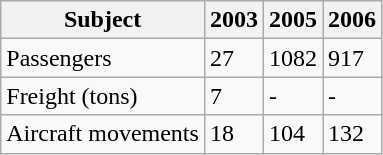<table class="wikitable">
<tr>
<th>Subject</th>
<th>2003</th>
<th>2005</th>
<th>2006</th>
</tr>
<tr>
<td>Passengers</td>
<td>27</td>
<td>1082</td>
<td>917</td>
</tr>
<tr>
<td>Freight (tons)</td>
<td>7</td>
<td>-</td>
<td>-</td>
</tr>
<tr>
<td>Aircraft movements</td>
<td>18</td>
<td>104</td>
<td>132</td>
</tr>
</table>
